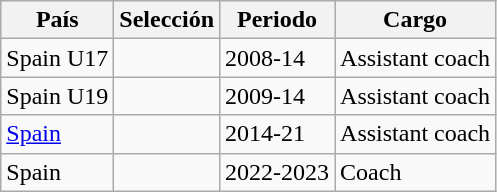<table class="wikitable">
<tr>
<th>País</th>
<th>Selección</th>
<th>Periodo</th>
<th>Cargo</th>
</tr>
<tr>
<td>Spain U17</td>
<td></td>
<td>2008-14</td>
<td>Assistant coach</td>
</tr>
<tr>
<td>Spain U19</td>
<td></td>
<td>2009-14</td>
<td>Assistant coach</td>
</tr>
<tr>
<td><a href='#'>Spain</a></td>
<td></td>
<td>2014-21</td>
<td>Assistant coach</td>
</tr>
<tr>
<td>Spain</td>
<td></td>
<td>2022-2023</td>
<td>Coach</td>
</tr>
</table>
